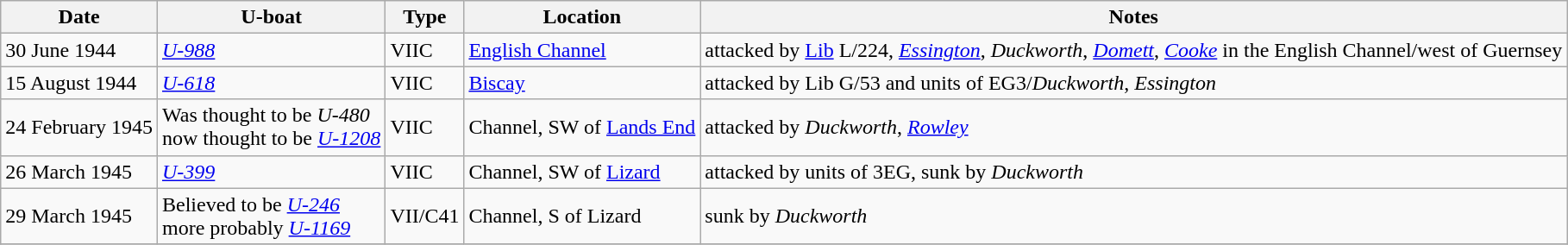<table class="wikitable">
<tr>
<th>Date</th>
<th>U-boat</th>
<th>Type</th>
<th>Location</th>
<th>Notes</th>
</tr>
<tr>
<td>30 June 1944</td>
<td><a href='#'><em>U-988</em></a></td>
<td>VIIC</td>
<td><a href='#'>English Channel</a><br> </td>
<td>attacked by <a href='#'>Lib</a> L/224, <a href='#'><em>Essington</em></a>, <em>Duckworth</em>, <a href='#'><em>Domett</em></a>, <a href='#'><em>Cooke</em></a> in the English Channel/west of Guernsey</td>
</tr>
<tr>
<td>15 August 1944</td>
<td><a href='#'><em>U-618</em></a></td>
<td>VIIC</td>
<td><a href='#'>Biscay</a><br> </td>
<td>attacked by Lib G/53 and units of EG3/<em>Duckworth</em>, <em>Essington</em></td>
</tr>
<tr>
<td>24 February 1945</td>
<td>Was thought to be <em>U-480</em><br>now thought to be <a href='#'><em>U-1208</em></a><br></td>
<td>VIIC</td>
<td>Channel, SW of <a href='#'>Lands End</a><br> </td>
<td>attacked by <em>Duckworth</em>, <a href='#'><em>Rowley</em></a></td>
</tr>
<tr>
<td>26 March 1945</td>
<td><a href='#'><em>U-399</em></a></td>
<td>VIIC</td>
<td>Channel, SW of <a href='#'>Lizard</a><br> </td>
<td>attacked by units of 3EG, sunk by <em>Duckworth</em></td>
</tr>
<tr>
<td>29 March 1945</td>
<td>Believed to be <a href='#'><em>U-246</em></a><br>more probably <a href='#'><em>U-1169</em></a></td>
<td>VII/C41</td>
<td>Channel, S of Lizard<br> </td>
<td>sunk by <em>Duckworth</em></td>
</tr>
<tr>
</tr>
</table>
